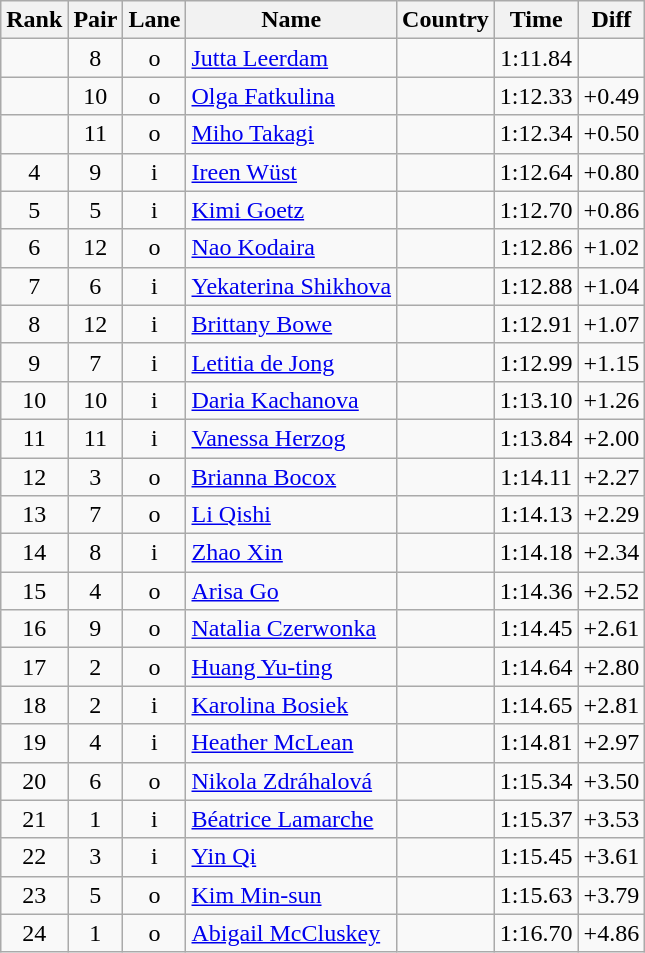<table class="wikitable sortable" style="text-align:center">
<tr>
<th>Rank</th>
<th>Pair</th>
<th>Lane</th>
<th>Name</th>
<th>Country</th>
<th>Time</th>
<th>Diff</th>
</tr>
<tr>
<td></td>
<td>8</td>
<td>o</td>
<td align=left><a href='#'>Jutta Leerdam</a></td>
<td align=left></td>
<td>1:11.84</td>
<td></td>
</tr>
<tr>
<td></td>
<td>10</td>
<td>o</td>
<td align=left><a href='#'>Olga Fatkulina</a></td>
<td align=left></td>
<td>1:12.33</td>
<td>+0.49</td>
</tr>
<tr>
<td></td>
<td>11</td>
<td>o</td>
<td align=left><a href='#'>Miho Takagi</a></td>
<td align=left></td>
<td>1:12.34</td>
<td>+0.50</td>
</tr>
<tr>
<td>4</td>
<td>9</td>
<td>i</td>
<td align=left><a href='#'>Ireen Wüst</a></td>
<td align=left></td>
<td>1:12.64</td>
<td>+0.80</td>
</tr>
<tr>
<td>5</td>
<td>5</td>
<td>i</td>
<td align=left><a href='#'>Kimi Goetz</a></td>
<td align=left></td>
<td>1:12.70</td>
<td>+0.86</td>
</tr>
<tr>
<td>6</td>
<td>12</td>
<td>o</td>
<td align=left><a href='#'>Nao Kodaira</a></td>
<td align=left></td>
<td>1:12.86</td>
<td>+1.02</td>
</tr>
<tr>
<td>7</td>
<td>6</td>
<td>i</td>
<td align=left><a href='#'>Yekaterina Shikhova</a></td>
<td align=left></td>
<td>1:12.88</td>
<td>+1.04</td>
</tr>
<tr>
<td>8</td>
<td>12</td>
<td>i</td>
<td align=left><a href='#'>Brittany Bowe</a></td>
<td align=left></td>
<td>1:12.91</td>
<td>+1.07</td>
</tr>
<tr>
<td>9</td>
<td>7</td>
<td>i</td>
<td align=left><a href='#'>Letitia de Jong</a></td>
<td align=left></td>
<td>1:12.99</td>
<td>+1.15</td>
</tr>
<tr>
<td>10</td>
<td>10</td>
<td>i</td>
<td align=left><a href='#'>Daria Kachanova</a></td>
<td align=left></td>
<td>1:13.10</td>
<td>+1.26</td>
</tr>
<tr>
<td>11</td>
<td>11</td>
<td>i</td>
<td align=left><a href='#'>Vanessa Herzog</a></td>
<td align=left></td>
<td>1:13.84</td>
<td>+2.00</td>
</tr>
<tr>
<td>12</td>
<td>3</td>
<td>o</td>
<td align=left><a href='#'>Brianna Bocox</a></td>
<td align=left></td>
<td>1:14.11</td>
<td>+2.27</td>
</tr>
<tr>
<td>13</td>
<td>7</td>
<td>o</td>
<td align=left><a href='#'>Li Qishi</a></td>
<td align=left></td>
<td>1:14.13</td>
<td>+2.29</td>
</tr>
<tr>
<td>14</td>
<td>8</td>
<td>i</td>
<td align=left><a href='#'>Zhao Xin</a></td>
<td align=left></td>
<td>1:14.18</td>
<td>+2.34</td>
</tr>
<tr>
<td>15</td>
<td>4</td>
<td>o</td>
<td align=left><a href='#'>Arisa Go</a></td>
<td align=left></td>
<td>1:14.36</td>
<td>+2.52</td>
</tr>
<tr>
<td>16</td>
<td>9</td>
<td>o</td>
<td align=left><a href='#'>Natalia Czerwonka</a></td>
<td align=left></td>
<td>1:14.45</td>
<td>+2.61</td>
</tr>
<tr>
<td>17</td>
<td>2</td>
<td>o</td>
<td align=left><a href='#'>Huang Yu-ting</a></td>
<td align=left></td>
<td>1:14.64</td>
<td>+2.80</td>
</tr>
<tr>
<td>18</td>
<td>2</td>
<td>i</td>
<td align=left><a href='#'>Karolina Bosiek</a></td>
<td align=left></td>
<td>1:14.65</td>
<td>+2.81</td>
</tr>
<tr>
<td>19</td>
<td>4</td>
<td>i</td>
<td align=left><a href='#'>Heather McLean</a></td>
<td align=left></td>
<td>1:14.81</td>
<td>+2.97</td>
</tr>
<tr>
<td>20</td>
<td>6</td>
<td>o</td>
<td align=left><a href='#'>Nikola Zdráhalová</a></td>
<td align=left></td>
<td>1:15.34</td>
<td>+3.50</td>
</tr>
<tr>
<td>21</td>
<td>1</td>
<td>i</td>
<td align=left><a href='#'>Béatrice Lamarche</a></td>
<td align=left></td>
<td>1:15.37</td>
<td>+3.53</td>
</tr>
<tr>
<td>22</td>
<td>3</td>
<td>i</td>
<td align=left><a href='#'>Yin Qi</a></td>
<td align=left></td>
<td>1:15.45</td>
<td>+3.61</td>
</tr>
<tr>
<td>23</td>
<td>5</td>
<td>o</td>
<td align=left><a href='#'>Kim Min-sun</a></td>
<td align=left></td>
<td>1:15.63</td>
<td>+3.79</td>
</tr>
<tr>
<td>24</td>
<td>1</td>
<td>o</td>
<td align=left><a href='#'>Abigail McCluskey</a></td>
<td align=left></td>
<td>1:16.70</td>
<td>+4.86</td>
</tr>
</table>
